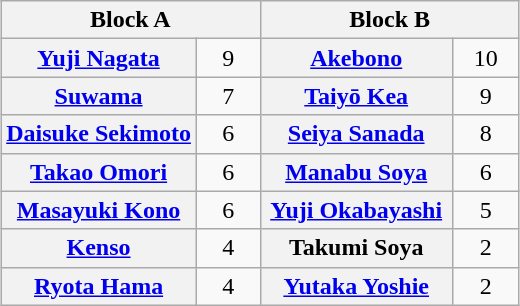<table class="wikitable" style="margin: 1em auto 1em auto;text-align:center">
<tr>
<th colspan="2" style="width:50%">Block A</th>
<th colspan="2" style="width:50%">Block B</th>
</tr>
<tr>
<th><a href='#'>Yuji Nagata</a></th>
<td style="width:35px">9</td>
<th><a href='#'>Akebono</a></th>
<td style="width:35px">10</td>
</tr>
<tr>
<th><a href='#'>Suwama</a></th>
<td>7</td>
<th><a href='#'>Taiyō Kea</a></th>
<td>9</td>
</tr>
<tr>
<th><a href='#'>Daisuke Sekimoto</a></th>
<td>6</td>
<th><a href='#'>Seiya Sanada</a></th>
<td>8</td>
</tr>
<tr>
<th><a href='#'>Takao Omori</a></th>
<td>6</td>
<th><a href='#'>Manabu Soya</a></th>
<td>6</td>
</tr>
<tr>
<th><a href='#'>Masayuki Kono</a></th>
<td>6</td>
<th><a href='#'>Yuji Okabayashi</a></th>
<td>5</td>
</tr>
<tr>
<th><a href='#'>Kenso</a></th>
<td>4</td>
<th>Takumi Soya</th>
<td>2</td>
</tr>
<tr>
<th><a href='#'>Ryota Hama</a></th>
<td>4</td>
<th><a href='#'>Yutaka Yoshie</a></th>
<td>2</td>
</tr>
</table>
